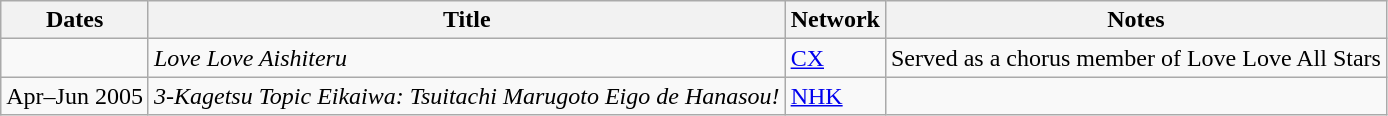<table class="wikitable">
<tr>
<th>Dates</th>
<th>Title</th>
<th>Network</th>
<th>Notes</th>
</tr>
<tr>
<td></td>
<td><em>Love Love Aishiteru</em></td>
<td><a href='#'>CX</a></td>
<td>Served as a chorus member of Love Love All Stars</td>
</tr>
<tr>
<td>Apr–Jun 2005</td>
<td><em>3-Kagetsu Topic Eikaiwa: Tsuitachi Marugoto Eigo de Hanasou!</em></td>
<td><a href='#'>NHK</a></td>
<td></td>
</tr>
</table>
